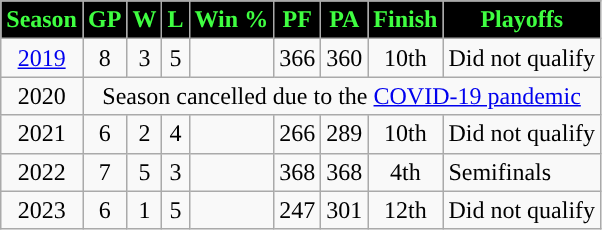<table class="wikitable">
<tr>
<th style="background:#000000; color:#3FFE41;">Season</th>
<th style="background:#000000; color:#3FFE41;">GP</th>
<th style="background:#000000; color:#3FFE41;">W</th>
<th style="background:#000000; color:#3FFE41;">L</th>
<th style="background:#000000; color:#3FFE41;">Win %</th>
<th style="background:#000000; color:#3FFE41;">PF</th>
<th style="background:#000000; color:#3FFE41;">PA</th>
<th style="background:#000000; color:#3FFE41;">Finish</th>
<th style="background:#000000; color:#3FFE41;">Playoffs</th>
</tr>
<tr>
<td align=center><a href='#'>2019</a></td>
<td align=center>8</td>
<td align=center>3</td>
<td align=center>5</td>
<td align=center></td>
<td>366</td>
<td>360</td>
<td align=center>10th</td>
<td>Did not qualify</td>
</tr>
<tr>
<td align=center>2020</td>
<td colspan="8" align=center>Season cancelled due to the <a href='#'>COVID-19 pandemic</a></td>
</tr>
<tr>
<td align=center>2021</td>
<td align=center>6</td>
<td align=center>2</td>
<td align=center>4</td>
<td align=center></td>
<td>266</td>
<td>289</td>
<td align=center>10th</td>
<td>Did not qualify</td>
</tr>
<tr>
<td align=center>2022</td>
<td align=center>7</td>
<td align=center>5</td>
<td align=center>3</td>
<td align=center></td>
<td>368</td>
<td>368</td>
<td align=center>4th</td>
<td>Semifinals</td>
</tr>
<tr>
<td align=center>2023</td>
<td align=center>6</td>
<td align=center>1</td>
<td align=center>5</td>
<td align=center></td>
<td>247</td>
<td>301</td>
<td align=center>12th</td>
<td>Did not qualify</td>
</tr>
</table>
